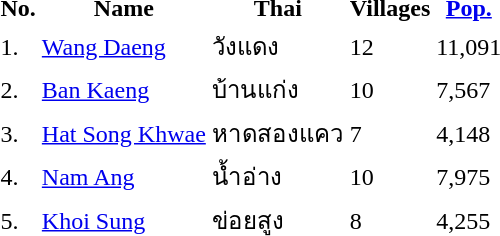<table>
<tr>
<th>No.</th>
<th>Name</th>
<th>Thai</th>
<th>Villages</th>
<th><a href='#'>Pop.</a></th>
</tr>
<tr>
<td>1.</td>
<td><a href='#'>Wang Daeng</a></td>
<td>วังแดง</td>
<td>12</td>
<td>11,091</td>
</tr>
<tr>
<td>2.</td>
<td><a href='#'>Ban Kaeng</a></td>
<td>บ้านแก่ง</td>
<td>10</td>
<td>7,567</td>
</tr>
<tr>
<td>3.</td>
<td><a href='#'>Hat Song Khwae</a></td>
<td>หาดสองแคว</td>
<td>7</td>
<td>4,148</td>
</tr>
<tr>
<td>4.</td>
<td><a href='#'>Nam Ang</a></td>
<td>น้ำอ่าง</td>
<td>10</td>
<td>7,975</td>
</tr>
<tr>
<td>5.</td>
<td><a href='#'>Khoi Sung</a></td>
<td>ข่อยสูง</td>
<td>8</td>
<td>4,255</td>
</tr>
</table>
